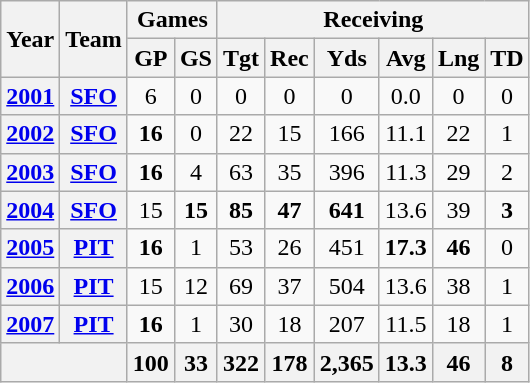<table class="wikitable" style="text-align:center">
<tr>
<th rowspan="2">Year</th>
<th rowspan="2">Team</th>
<th colspan="2">Games</th>
<th colspan="6">Receiving</th>
</tr>
<tr>
<th>GP</th>
<th>GS</th>
<th>Tgt</th>
<th>Rec</th>
<th>Yds</th>
<th>Avg</th>
<th>Lng</th>
<th>TD</th>
</tr>
<tr>
<th><a href='#'>2001</a></th>
<th><a href='#'>SFO</a></th>
<td>6</td>
<td>0</td>
<td>0</td>
<td>0</td>
<td>0</td>
<td>0.0</td>
<td>0</td>
<td>0</td>
</tr>
<tr>
<th><a href='#'>2002</a></th>
<th><a href='#'>SFO</a></th>
<td><strong>16</strong></td>
<td>0</td>
<td>22</td>
<td>15</td>
<td>166</td>
<td>11.1</td>
<td>22</td>
<td>1</td>
</tr>
<tr>
<th><a href='#'>2003</a></th>
<th><a href='#'>SFO</a></th>
<td><strong>16</strong></td>
<td>4</td>
<td>63</td>
<td>35</td>
<td>396</td>
<td>11.3</td>
<td>29</td>
<td>2</td>
</tr>
<tr>
<th><a href='#'>2004</a></th>
<th><a href='#'>SFO</a></th>
<td>15</td>
<td><strong>15</strong></td>
<td><strong>85</strong></td>
<td><strong>47</strong></td>
<td><strong>641</strong></td>
<td>13.6</td>
<td>39</td>
<td><strong>3</strong></td>
</tr>
<tr>
<th><a href='#'>2005</a></th>
<th><a href='#'>PIT</a></th>
<td><strong>16</strong></td>
<td>1</td>
<td>53</td>
<td>26</td>
<td>451</td>
<td><strong>17.3</strong></td>
<td><strong>46</strong></td>
<td>0</td>
</tr>
<tr>
<th><a href='#'>2006</a></th>
<th><a href='#'>PIT</a></th>
<td>15</td>
<td>12</td>
<td>69</td>
<td>37</td>
<td>504</td>
<td>13.6</td>
<td>38</td>
<td>1</td>
</tr>
<tr>
<th><a href='#'>2007</a></th>
<th><a href='#'>PIT</a></th>
<td><strong>16</strong></td>
<td>1</td>
<td>30</td>
<td>18</td>
<td>207</td>
<td>11.5</td>
<td>18</td>
<td>1</td>
</tr>
<tr>
<th colspan="2"></th>
<th>100</th>
<th>33</th>
<th>322</th>
<th>178</th>
<th>2,365</th>
<th>13.3</th>
<th>46</th>
<th>8</th>
</tr>
</table>
